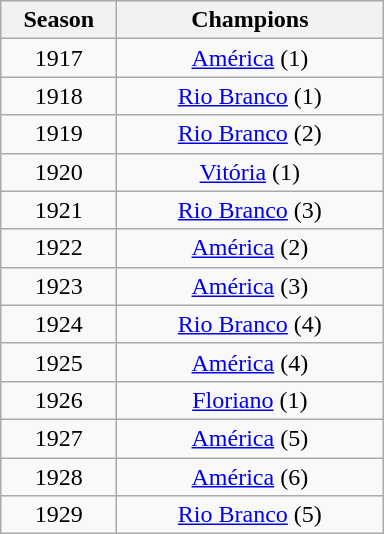<table class="wikitable" style="text-align:center; margin-left:1em;">
<tr>
<th style="width:70px">Season</th>
<th style="width:170px">Champions</th>
</tr>
<tr>
<td>1917</td>
<td><a href='#'>América</a> (1)</td>
</tr>
<tr>
<td>1918</td>
<td><a href='#'>Rio Branco</a> (1)</td>
</tr>
<tr>
<td>1919</td>
<td><a href='#'>Rio Branco</a> (2)</td>
</tr>
<tr>
<td>1920</td>
<td><a href='#'>Vitória</a> (1)</td>
</tr>
<tr>
<td>1921</td>
<td><a href='#'>Rio Branco</a> (3)</td>
</tr>
<tr>
<td>1922</td>
<td><a href='#'>América</a> (2)</td>
</tr>
<tr>
<td>1923</td>
<td><a href='#'>América</a> (3)</td>
</tr>
<tr>
<td>1924</td>
<td><a href='#'>Rio Branco</a> (4)</td>
</tr>
<tr>
<td>1925</td>
<td><a href='#'>América</a> (4)</td>
</tr>
<tr>
<td>1926</td>
<td><a href='#'>Floriano</a> (1)</td>
</tr>
<tr>
<td>1927</td>
<td><a href='#'>América</a> (5)</td>
</tr>
<tr>
<td>1928</td>
<td><a href='#'>América</a> (6)</td>
</tr>
<tr>
<td>1929</td>
<td><a href='#'>Rio Branco</a> (5)</td>
</tr>
</table>
